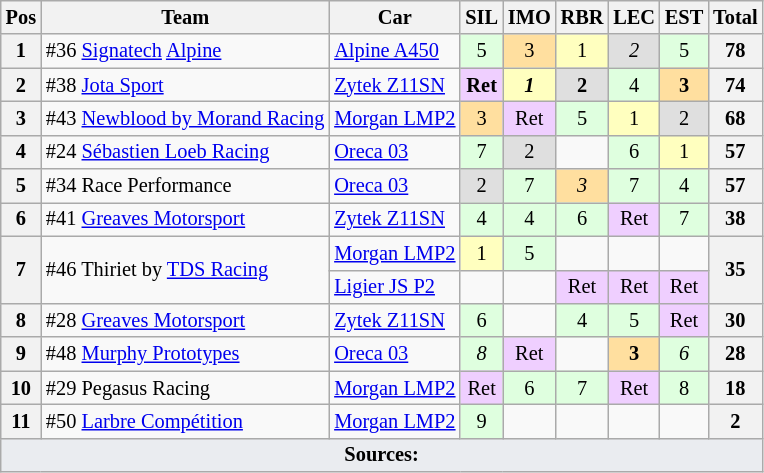<table class="wikitable" style="font-size: 85%; text-align:center">
<tr>
<th>Pos</th>
<th>Team</th>
<th>Car</th>
<th>SIL<br></th>
<th>IMO<br></th>
<th>RBR<br></th>
<th>LEC<br></th>
<th>EST<br></th>
<th>Total</th>
</tr>
<tr>
<th>1</th>
<td align=left> #36 <a href='#'>Signatech</a> <a href='#'>Alpine</a></td>
<td align=left><a href='#'>Alpine A450</a></td>
<td style="background:#DFFFDF;">5</td>
<td style="background:#FFDF9F;">3</td>
<td style="background:#FFFFBF;">1</td>
<td style="background:#DFDFDF;"><em>2</em></td>
<td style="background:#DFFFDF;">5</td>
<th>78</th>
</tr>
<tr>
<th>2</th>
<td align="left"> #38 <a href='#'>Jota Sport</a></td>
<td align="left"><a href='#'>Zytek Z11SN</a></td>
<td style="background:#EFCFFF;"><strong>Ret</strong></td>
<td style="background:#FFFFBF;"><strong><em>1</em></strong></td>
<td style="background:#DFDFDF;"><strong>2</strong></td>
<td style="background:#DFFFDF;">4</td>
<td style="background:#FFDF9F;"><strong>3</strong></td>
<th>74</th>
</tr>
<tr>
<th>3</th>
<td align="left"> #43 <a href='#'>Newblood by Morand Racing</a></td>
<td align="left"><a href='#'>Morgan LMP2</a></td>
<td style="background:#FFDF9F;">3</td>
<td style="background:#EFCFFF;">Ret</td>
<td style="background:#DFFFDF;">5</td>
<td style="background:#FFFFBF;">1</td>
<td style="background:#DFDFDF;">2</td>
<th>68</th>
</tr>
<tr>
<th>4</th>
<td align="left"> #24 <a href='#'>Sébastien Loeb Racing</a></td>
<td align="left"><a href='#'>Oreca 03</a></td>
<td style="background:#DFFFDF;">7</td>
<td style="background:#DFDFDF;">2</td>
<td></td>
<td style="background:#DFFFDF;">6</td>
<td style="background:#FFFFBF;">1</td>
<th>57</th>
</tr>
<tr>
<th>5</th>
<td align="left"> #34 Race Performance</td>
<td align="left"><a href='#'>Oreca 03</a></td>
<td style="background:#DFDFDF;">2</td>
<td style="background:#DFFFDF;">7</td>
<td style="background:#FFDF9F;"><em>3</em></td>
<td style="background:#DFFFDF;">7</td>
<td style="background:#DFFFDF;">4</td>
<th>57</th>
</tr>
<tr>
<th>6</th>
<td align="left"> #41 <a href='#'>Greaves Motorsport</a></td>
<td align="left"><a href='#'>Zytek Z11SN</a></td>
<td style="background:#DFFFDF;">4</td>
<td style="background:#DFFFDF;">4</td>
<td style="background:#DFFFDF;">6</td>
<td style="background:#EFCFFF;">Ret</td>
<td style="background:#DFFFDF;">7</td>
<th>38</th>
</tr>
<tr>
<th rowspan="2">7</th>
<td rowspan="2" align="left"> #46 Thiriet by <a href='#'>TDS Racing</a></td>
<td align="left"><a href='#'>Morgan LMP2</a></td>
<td style="background:#FFFFBF;">1</td>
<td style="background:#DFFFDF;">5</td>
<td style="background:#;"></td>
<td style="background:#;"></td>
<td style="background:#;"></td>
<th rowspan="2">35</th>
</tr>
<tr>
<td align="left"><a href='#'>Ligier JS P2</a></td>
<td style="background:#;"></td>
<td style="background:#;"></td>
<td style="background:#EFCFFF;">Ret</td>
<td style="background:#EFCFFF;">Ret</td>
<td style="background:#EFCFFF;">Ret</td>
</tr>
<tr>
<th>8</th>
<td align="left"> #28 <a href='#'>Greaves Motorsport</a></td>
<td align="left"><a href='#'>Zytek Z11SN</a></td>
<td style="background:#DFFFDF;">6</td>
<td style="background:#;"></td>
<td style="background:#DFFFDF;">4</td>
<td style="background:#DFFFDF;">5</td>
<td style="background:#EFCFFF;">Ret</td>
<th>30</th>
</tr>
<tr>
<th>9</th>
<td align="left"> #48 <a href='#'>Murphy Prototypes</a></td>
<td align="left"><a href='#'>Oreca 03</a></td>
<td style="background:#DFFFDF;"><em>8</em></td>
<td style="background:#EFCFFF;">Ret</td>
<td style="background:#;"></td>
<td style="background:#FFDF9F;"><strong>3</strong></td>
<td style="background:#DFFFDF;"><em>6</em></td>
<th>28</th>
</tr>
<tr>
<th>10</th>
<td align="left"> #29 Pegasus Racing</td>
<td align="left"><a href='#'>Morgan LMP2</a></td>
<td style="background:#EFCFFF;">Ret</td>
<td style="background:#DFFFDF;">6</td>
<td style="background:#DFFFDF;">7</td>
<td style="background:#EFCFFF;">Ret</td>
<td style="background:#DFFFDF;">8</td>
<th>18</th>
</tr>
<tr>
<th>11</th>
<td align="left"> #50 <a href='#'>Larbre Compétition</a></td>
<td align="left"><a href='#'>Morgan LMP2</a></td>
<td style="background:#DFFFDF;">9</td>
<td></td>
<td></td>
<td></td>
<td></td>
<th>2</th>
</tr>
<tr class="sortbottom">
<td colspan="9" style="background-color:#EAECF0;text-align:center"><strong>Sources:</strong></td>
</tr>
</table>
